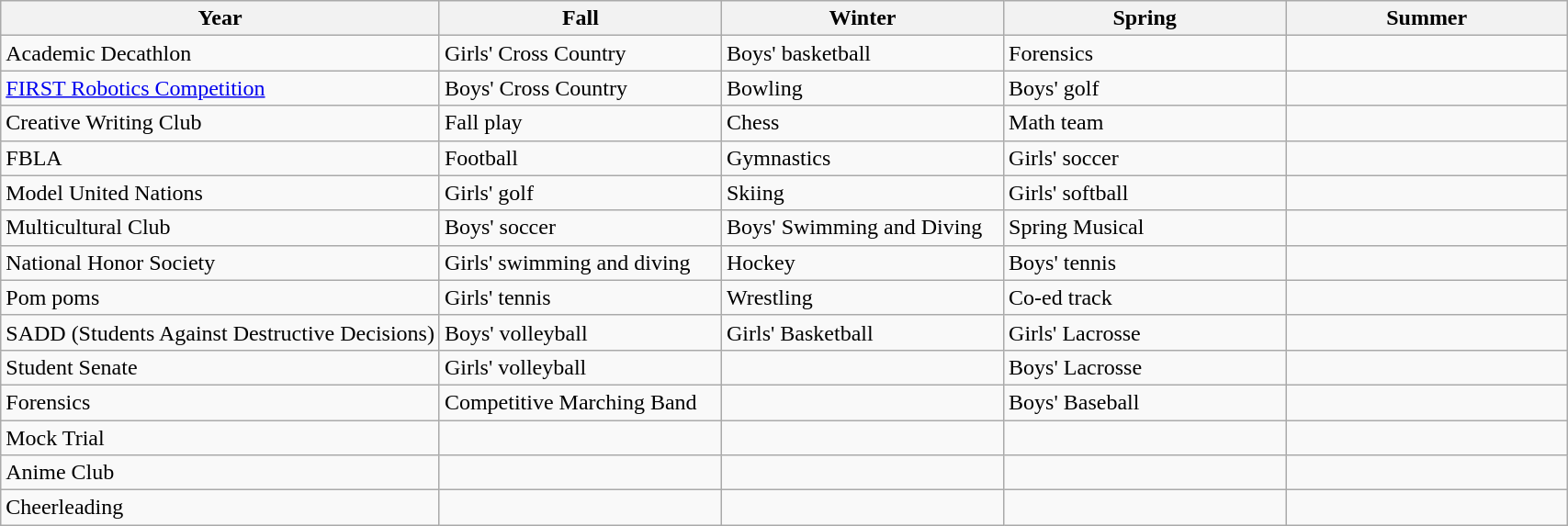<table class="wikitable" style="text-align:left">
<tr>
<th width=28%>Year</th>
<th width=18%>Fall</th>
<th width=18%>Winter</th>
<th width=18%>Spring</th>
<th width=18%>Summer</th>
</tr>
<tr>
<td>Academic Decathlon</td>
<td>Girls' Cross Country</td>
<td>Boys' basketball</td>
<td>Forensics</td>
<td></td>
</tr>
<tr>
<td><a href='#'>FIRST Robotics Competition</a></td>
<td>Boys' Cross Country</td>
<td>Bowling</td>
<td>Boys' golf</td>
<td></td>
</tr>
<tr>
<td>Creative Writing Club</td>
<td>Fall play</td>
<td>Chess</td>
<td>Math team</td>
<td></td>
</tr>
<tr>
<td>FBLA</td>
<td>Football</td>
<td>Gymnastics</td>
<td>Girls' soccer</td>
<td></td>
</tr>
<tr>
<td>Model United Nations</td>
<td>Girls' golf</td>
<td>Skiing</td>
<td>Girls' softball</td>
<td></td>
</tr>
<tr>
<td>Multicultural Club</td>
<td>Boys' soccer</td>
<td>Boys' Swimming and Diving</td>
<td>Spring Musical</td>
<td></td>
</tr>
<tr>
<td>National Honor Society</td>
<td>Girls' swimming and diving</td>
<td>Hockey</td>
<td>Boys' tennis</td>
<td></td>
</tr>
<tr>
<td>Pom poms</td>
<td>Girls' tennis</td>
<td>Wrestling</td>
<td>Co-ed track</td>
<td></td>
</tr>
<tr>
<td>SADD (Students Against Destructive Decisions)</td>
<td>Boys' volleyball</td>
<td>Girls' Basketball</td>
<td>Girls' Lacrosse</td>
<td></td>
</tr>
<tr>
<td>Student Senate</td>
<td>Girls' volleyball</td>
<td></td>
<td>Boys' Lacrosse</td>
<td></td>
</tr>
<tr>
<td>Forensics</td>
<td>Competitive Marching Band</td>
<td></td>
<td>Boys' Baseball</td>
<td></td>
</tr>
<tr>
<td>Mock Trial</td>
<td></td>
<td></td>
<td></td>
<td></td>
</tr>
<tr>
<td>Anime Club</td>
<td></td>
<td></td>
<td></td>
<td></td>
</tr>
<tr>
<td>Cheerleading</td>
<td></td>
<td></td>
<td></td>
<td></td>
</tr>
</table>
